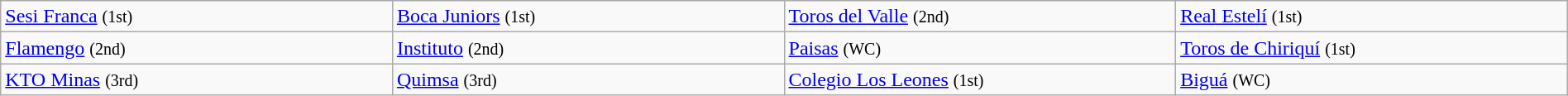<table class="wikitable" width="100%" style="table-layout:fixed;">
<tr>
<td> <a href='#'>Sesi Franca</a> <small>(1st)</small></td>
<td> <a href='#'>Boca Juniors</a> <small>(1st)</small></td>
<td> <a href='#'>Toros del Valle</a> <small>(2nd)</small></td>
<td> <a href='#'>Real Estelí</a> <small>(1st)</small></td>
</tr>
<tr>
<td> <a href='#'>Flamengo</a> <small>(2nd)</small></td>
<td> <a href='#'>Instituto</a> <small>(2nd)</small></td>
<td> <a href='#'>Paisas</a> <small>(WC)</small></td>
<td> <a href='#'>Toros de Chiriquí</a> <small>(1st)</small></td>
</tr>
<tr>
<td> <a href='#'>KTO Minas</a> <small>(3rd)</small></td>
<td> <a href='#'>Quimsa</a> <small>(3rd)</small></td>
<td> <a href='#'>Colegio Los Leones</a> <small>(1st)</small></td>
<td> <a href='#'>Biguá</a> <small>(WC)</small></td>
</tr>
</table>
